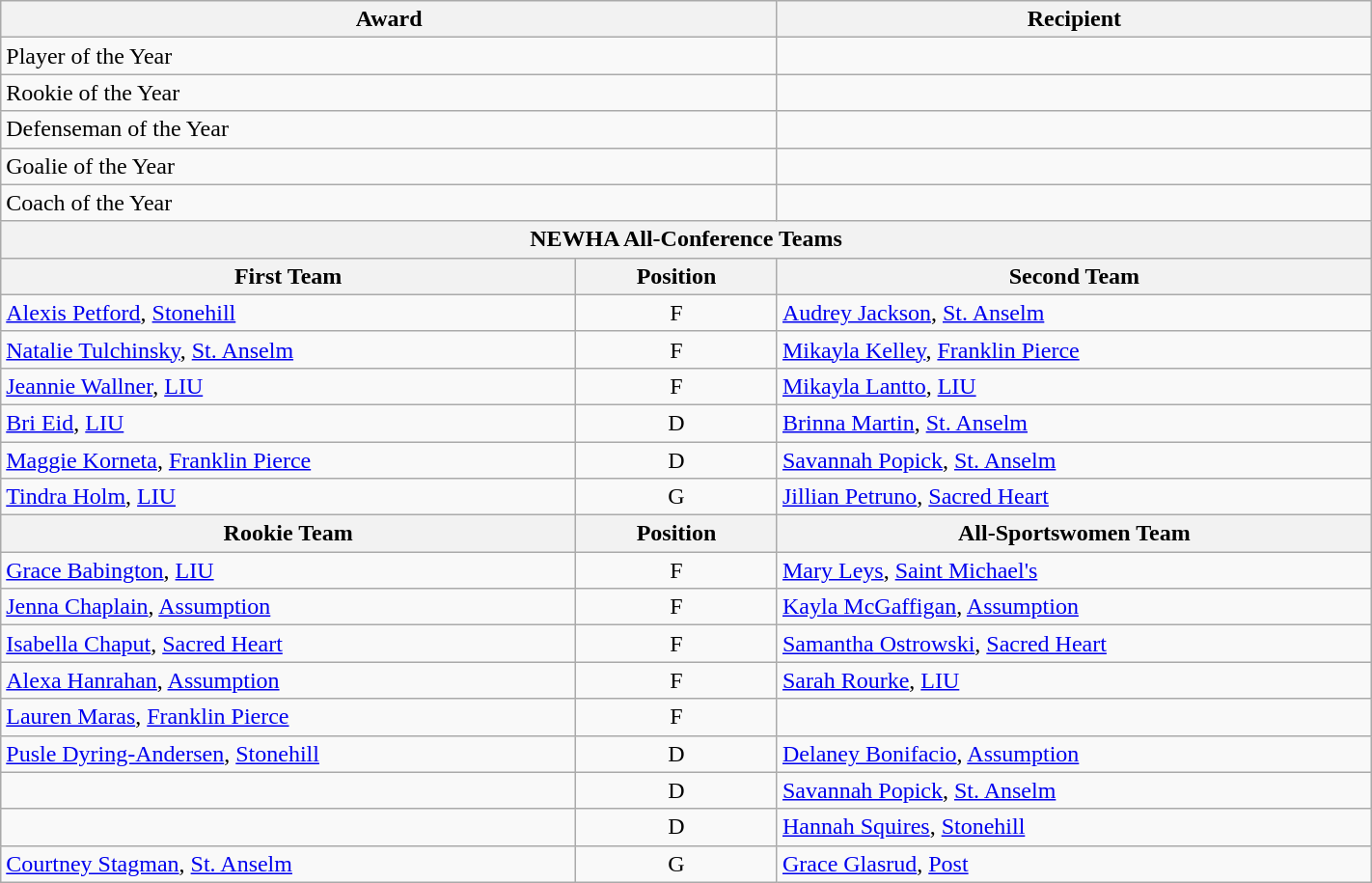<table class="wikitable" width=75%>
<tr>
<th colspan=2>Award</th>
<th>Recipient</th>
</tr>
<tr>
<td colspan=2>Player of the Year</td>
<td></td>
</tr>
<tr>
<td colspan=2>Rookie of the Year</td>
<td></td>
</tr>
<tr>
<td colspan=2>Defenseman of the Year</td>
<td></td>
</tr>
<tr>
<td colspan=2>Goalie of the Year</td>
<td></td>
</tr>
<tr>
<td colspan=2>Coach of the Year</td>
<td></td>
</tr>
<tr>
<th colspan=3>NEWHA All-Conference Teams</th>
</tr>
<tr>
<th>First Team</th>
<th>  Position  </th>
<th>Second Team</th>
</tr>
<tr>
<td><a href='#'>Alexis Petford</a>, <a href='#'>Stonehill</a></td>
<td align=center>F</td>
<td><a href='#'>Audrey Jackson</a>, <a href='#'>St. Anselm</a></td>
</tr>
<tr>
<td><a href='#'>Natalie Tulchinsky</a>, <a href='#'>St. Anselm</a></td>
<td align=center>F</td>
<td><a href='#'>Mikayla Kelley</a>, <a href='#'>Franklin Pierce</a></td>
</tr>
<tr>
<td><a href='#'>Jeannie Wallner</a>, <a href='#'>LIU</a></td>
<td align=center>F</td>
<td><a href='#'>Mikayla Lantto</a>, <a href='#'>LIU</a></td>
</tr>
<tr>
<td><a href='#'>Bri Eid</a>, <a href='#'>LIU</a></td>
<td align=center>D</td>
<td><a href='#'>Brinna Martin</a>, <a href='#'>St. Anselm</a></td>
</tr>
<tr>
<td><a href='#'>Maggie Korneta</a>, <a href='#'>Franklin Pierce</a></td>
<td align=center>D</td>
<td><a href='#'>Savannah Popick</a>, <a href='#'>St. Anselm</a></td>
</tr>
<tr>
<td><a href='#'>Tindra Holm</a>, <a href='#'>LIU</a></td>
<td align=center>G</td>
<td><a href='#'>Jillian Petruno</a>, <a href='#'>Sacred Heart</a></td>
</tr>
<tr>
<th>Rookie Team</th>
<th>  Position  </th>
<th>All-Sportswomen Team</th>
</tr>
<tr>
<td><a href='#'>Grace Babington</a>, <a href='#'>LIU</a></td>
<td align=center>F</td>
<td><a href='#'>Mary Leys</a>, <a href='#'>Saint Michael's</a></td>
</tr>
<tr>
<td><a href='#'>Jenna Chaplain</a>, <a href='#'>Assumption</a></td>
<td align=center>F</td>
<td><a href='#'>Kayla McGaffigan</a>, <a href='#'>Assumption</a></td>
</tr>
<tr>
<td><a href='#'>Isabella Chaput</a>, <a href='#'>Sacred Heart</a></td>
<td align=center>F</td>
<td><a href='#'>Samantha Ostrowski</a>, <a href='#'>Sacred Heart</a></td>
</tr>
<tr>
<td><a href='#'>Alexa Hanrahan</a>, <a href='#'>Assumption</a></td>
<td align=center>F</td>
<td><a href='#'>Sarah Rourke</a>, <a href='#'>LIU</a></td>
</tr>
<tr>
<td><a href='#'>Lauren Maras</a>, <a href='#'>Franklin Pierce</a></td>
<td align=center>F</td>
<td></td>
</tr>
<tr>
<td><a href='#'>Pusle Dyring-Andersen</a>, <a href='#'>Stonehill</a></td>
<td align=center>D</td>
<td><a href='#'>Delaney Bonifacio</a>, <a href='#'>Assumption</a></td>
</tr>
<tr>
<td></td>
<td align=center>D</td>
<td><a href='#'>Savannah Popick</a>, <a href='#'>St. Anselm</a></td>
</tr>
<tr>
<td></td>
<td align=center>D</td>
<td><a href='#'>Hannah Squires</a>, <a href='#'>Stonehill</a></td>
</tr>
<tr>
<td><a href='#'>Courtney Stagman</a>, <a href='#'>St. Anselm</a></td>
<td align=center>G</td>
<td><a href='#'>Grace Glasrud</a>, <a href='#'>Post</a></td>
</tr>
</table>
